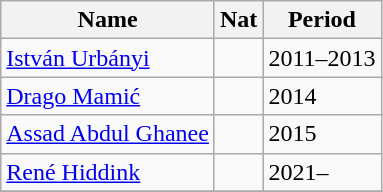<table class="wikitable">
<tr>
<th>Name</th>
<th>Nat</th>
<th>Period</th>
</tr>
<tr>
<td><a href='#'>István Urbányi</a></td>
<td align="center"></td>
<td align="left">2011–2013</td>
</tr>
<tr>
<td><a href='#'>Drago Mamić</a></td>
<td align="center"></td>
<td align="left">2014</td>
</tr>
<tr>
<td><a href='#'>Assad Abdul Ghanee</a></td>
<td align="center"></td>
<td align="left">2015</td>
</tr>
<tr>
<td><a href='#'>René Hiddink</a></td>
<td align="center"></td>
<td align="left">2021–</td>
</tr>
<tr>
</tr>
</table>
